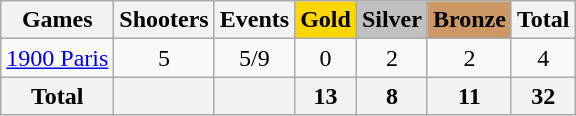<table class="wikitable sortable" style="text-align:center">
<tr>
<th>Games</th>
<th>Shooters</th>
<th>Events</th>
<th style="background-color:gold;">Gold</th>
<th style="background-color:silver;">Silver</th>
<th style="background-color:#c96;">Bronze</th>
<th>Total</th>
</tr>
<tr>
<td align=left><a href='#'>1900 Paris</a></td>
<td>5</td>
<td>5/9</td>
<td>0</td>
<td>2</td>
<td>2</td>
<td>4</td>
</tr>
<tr>
<th>Total</th>
<th></th>
<th></th>
<th>13</th>
<th>8</th>
<th>11</th>
<th>32</th>
</tr>
</table>
